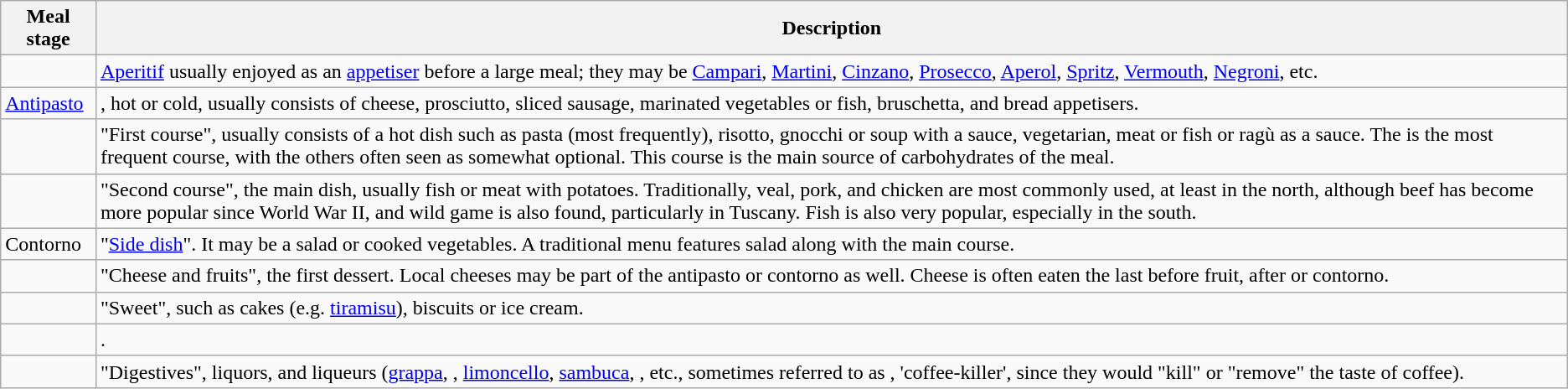<table class="wikitable">
<tr>
<th>Meal stage</th>
<th>Description</th>
</tr>
<tr>
<td></td>
<td><a href='#'>Aperitif</a> usually enjoyed as an <a href='#'>appetiser</a> before a large meal; they may be <a href='#'>Campari</a>, <a href='#'>Martini</a>, <a href='#'>Cinzano</a>, <a href='#'>Prosecco</a>, <a href='#'>Aperol</a>, <a href='#'>Spritz</a>, <a href='#'>Vermouth</a>, <a href='#'>Negroni</a>, etc.</td>
</tr>
<tr>
<td><a href='#'>Antipasto</a></td>
<td>, hot or cold, usually consists of cheese, prosciutto, sliced sausage, marinated vegetables or fish, bruschetta, and bread appetisers.</td>
</tr>
<tr>
<td></td>
<td>"First course", usually consists of a hot dish such as pasta (most frequently), risotto, gnocchi or soup with a sauce, vegetarian, meat or fish  or ragù as a sauce. The  is the most frequent course, with the others often seen as somewhat optional. This course is the main source of carbohydrates of the meal.</td>
</tr>
<tr>
<td></td>
<td>"Second course", the main dish, usually fish or meat with potatoes. Traditionally, veal, pork, and chicken are most commonly used, at least in the north, although beef has become more popular since World War II, and wild game is also found, particularly in Tuscany. Fish is also very popular, especially in the south.</td>
</tr>
<tr>
<td>Contorno</td>
<td>"<a href='#'>Side dish</a>". It may be a salad or cooked vegetables. A traditional menu features salad along with the main course.</td>
</tr>
<tr>
<td></td>
<td>"Cheese and fruits", the first dessert. Local cheeses may be part of the antipasto or contorno as well. Cheese is often eaten the last before fruit, after  or contorno.</td>
</tr>
<tr>
<td></td>
<td>"Sweet", such as cakes (e.g. <a href='#'>tiramisu</a>), biscuits or ice cream.</td>
</tr>
<tr>
<td></td>
<td>.</td>
</tr>
<tr>
<td></td>
<td>"Digestives", liquors, and liqueurs (<a href='#'>grappa</a>, , <a href='#'>limoncello</a>, <a href='#'>sambuca</a>, , etc., sometimes referred to as , 'coffee-killer', since they would "kill" or "remove" the taste of coffee).</td>
</tr>
</table>
